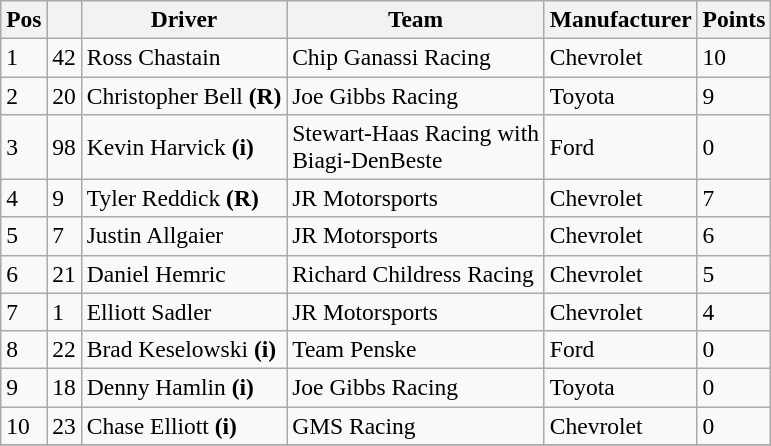<table class="wikitable" style="font-size:98%">
<tr>
<th>Pos</th>
<th></th>
<th>Driver</th>
<th>Team</th>
<th>Manufacturer</th>
<th>Points</th>
</tr>
<tr>
<td>1</td>
<td>42</td>
<td>Ross Chastain</td>
<td>Chip Ganassi Racing</td>
<td>Chevrolet</td>
<td>10</td>
</tr>
<tr>
<td>2</td>
<td>20</td>
<td>Christopher Bell <strong>(R)</strong></td>
<td>Joe Gibbs Racing</td>
<td>Toyota</td>
<td>9</td>
</tr>
<tr>
<td>3</td>
<td>98</td>
<td>Kevin Harvick <strong>(i)</strong></td>
<td>Stewart-Haas Racing with <br> Biagi-DenBeste</td>
<td>Ford</td>
<td>0</td>
</tr>
<tr>
<td>4</td>
<td>9</td>
<td>Tyler Reddick <strong>(R)</strong></td>
<td>JR Motorsports</td>
<td>Chevrolet</td>
<td>7</td>
</tr>
<tr>
<td>5</td>
<td>7</td>
<td>Justin Allgaier</td>
<td>JR Motorsports</td>
<td>Chevrolet</td>
<td>6</td>
</tr>
<tr>
<td>6</td>
<td>21</td>
<td>Daniel Hemric</td>
<td>Richard Childress Racing</td>
<td>Chevrolet</td>
<td>5</td>
</tr>
<tr>
<td>7</td>
<td>1</td>
<td>Elliott Sadler</td>
<td>JR Motorsports</td>
<td>Chevrolet</td>
<td>4</td>
</tr>
<tr>
<td>8</td>
<td>22</td>
<td>Brad Keselowski <strong>(i)</strong></td>
<td>Team Penske</td>
<td>Ford</td>
<td>0</td>
</tr>
<tr>
<td>9</td>
<td>18</td>
<td>Denny Hamlin <strong>(i)</strong></td>
<td>Joe Gibbs Racing</td>
<td>Toyota</td>
<td>0</td>
</tr>
<tr>
<td>10</td>
<td>23</td>
<td>Chase Elliott <strong>(i)</strong></td>
<td>GMS Racing</td>
<td>Chevrolet</td>
<td>0</td>
</tr>
<tr>
</tr>
</table>
